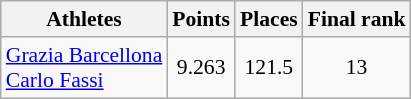<table class="wikitable" border="1" style="font-size:90%">
<tr>
<th>Athletes</th>
<th>Points</th>
<th>Places</th>
<th>Final rank</th>
</tr>
<tr align=center>
<td align=left><a href='#'>Grazia Barcellona</a><br><a href='#'>Carlo Fassi</a></td>
<td>9.263</td>
<td>121.5</td>
<td>13</td>
</tr>
</table>
